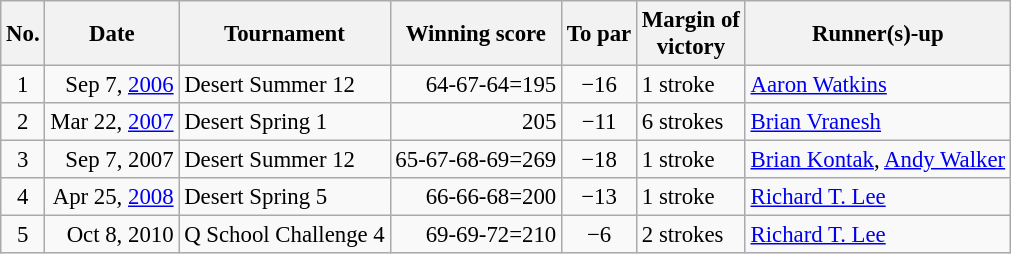<table class="wikitable" style="font-size:95%;">
<tr>
<th>No.</th>
<th>Date</th>
<th>Tournament</th>
<th>Winning score</th>
<th>To par</th>
<th>Margin of<br>victory</th>
<th>Runner(s)-up</th>
</tr>
<tr>
<td align=center>1</td>
<td align=right>Sep 7, <a href='#'>2006</a></td>
<td>Desert Summer 12</td>
<td align=right>64-67-64=195</td>
<td align=center>−16</td>
<td>1 stroke</td>
<td> <a href='#'>Aaron Watkins</a></td>
</tr>
<tr>
<td align=center>2</td>
<td align=right>Mar 22, <a href='#'>2007</a></td>
<td>Desert Spring 1</td>
<td align=right>205</td>
<td align=center>−11</td>
<td>6 strokes</td>
<td> <a href='#'>Brian Vranesh</a></td>
</tr>
<tr>
<td align=center>3</td>
<td align=right>Sep 7, 2007</td>
<td>Desert Summer 12</td>
<td align=right>65-67-68-69=269</td>
<td align=center>−18</td>
<td>1 stroke</td>
<td> <a href='#'>Brian Kontak</a>,  <a href='#'>Andy Walker</a></td>
</tr>
<tr>
<td align=center>4</td>
<td align=right>Apr 25, <a href='#'>2008</a></td>
<td>Desert Spring 5</td>
<td align=right>66-66-68=200</td>
<td align=center>−13</td>
<td>1 stroke</td>
<td> <a href='#'>Richard T. Lee</a></td>
</tr>
<tr>
<td align=center>5</td>
<td align=right>Oct 8, 2010</td>
<td>Q School Challenge 4</td>
<td align=right>69-69-72=210</td>
<td align=center>−6</td>
<td>2 strokes</td>
<td> <a href='#'>Richard T. Lee</a></td>
</tr>
</table>
